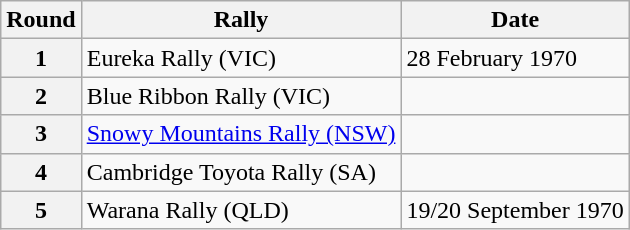<table class="wikitable" border="1">
<tr>
<th>Round</th>
<th>Rally</th>
<th>Date</th>
</tr>
<tr>
<th>1</th>
<td>Eureka Rally (VIC)</td>
<td>28 February 1970</td>
</tr>
<tr>
<th>2</th>
<td>Blue Ribbon Rally (VIC)</td>
<td></td>
</tr>
<tr>
<th>3</th>
<td><a href='#'>Snowy Mountains Rally (NSW)</a></td>
<td></td>
</tr>
<tr>
<th>4</th>
<td>Cambridge Toyota Rally (SA)</td>
<td></td>
</tr>
<tr>
<th>5</th>
<td>Warana Rally (QLD)</td>
<td>19/20 September 1970</td>
</tr>
</table>
